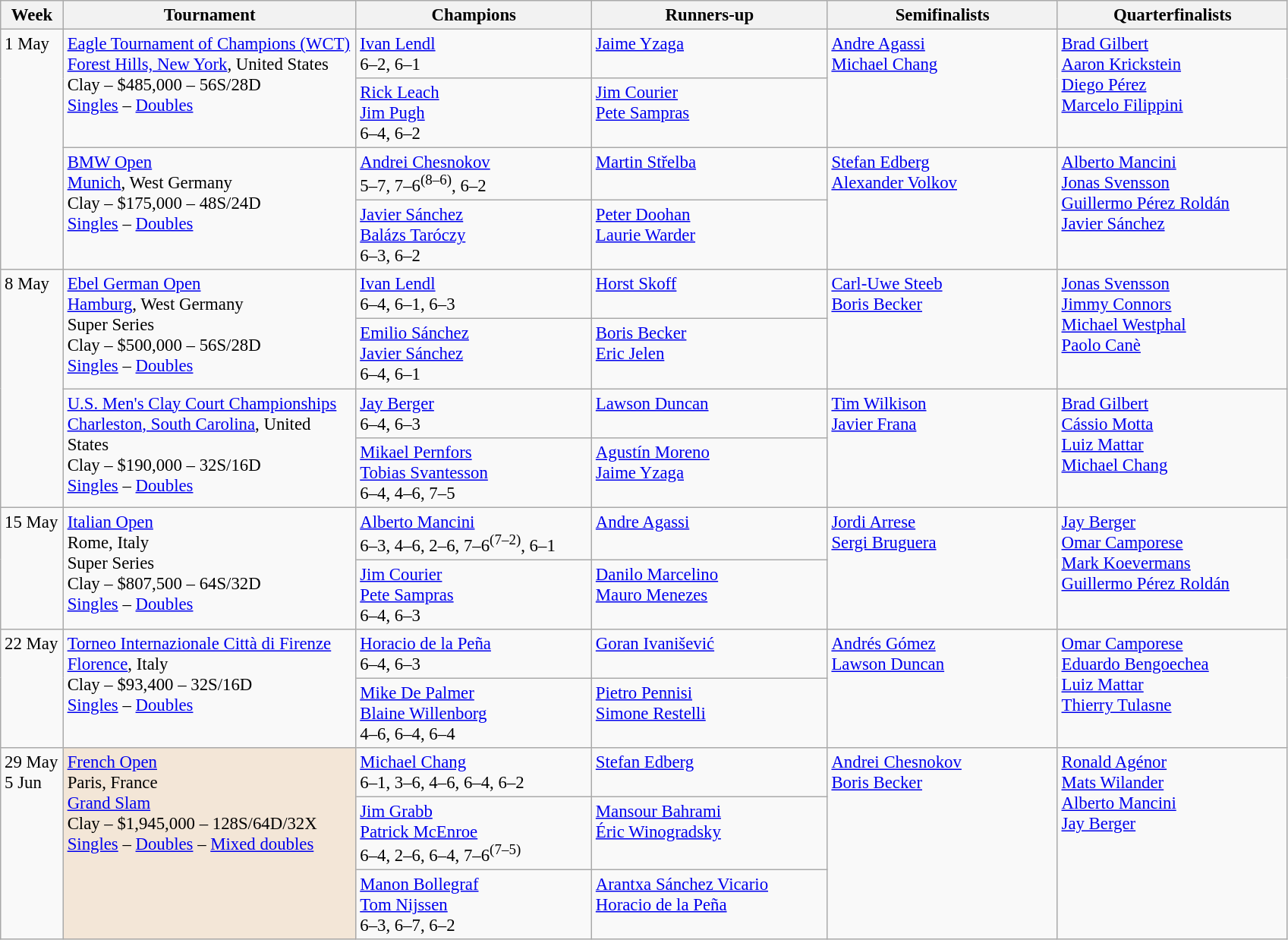<table class=wikitable style=font-size:95%>
<tr>
<th style="width:48px;">Week</th>
<th style="width:250px;">Tournament</th>
<th style="width:200px;">Champions</th>
<th style="width:200px;">Runners-up</th>
<th style="width:195px;">Semifinalists</th>
<th style="width:195px;">Quarterfinalists</th>
</tr>
<tr valign=top>
<td rowspan=4>1 May</td>
<td rowspan=2><a href='#'>Eagle Tournament of Champions (WCT)</a><br><a href='#'>Forest Hills, New York</a>, United States<br> Clay – $485,000 – 56S/28D<br><a href='#'>Singles</a> – <a href='#'>Doubles</a></td>
<td> <a href='#'>Ivan Lendl</a><br>6–2, 6–1</td>
<td> <a href='#'>Jaime Yzaga</a></td>
<td rowspan=2> <a href='#'>Andre Agassi</a> <br>  <a href='#'>Michael Chang</a></td>
<td rowspan=2> <a href='#'>Brad Gilbert</a> <br>  <a href='#'>Aaron Krickstein</a> <br>  <a href='#'>Diego Pérez</a> <br>  <a href='#'>Marcelo Filippini</a></td>
</tr>
<tr valign=top>
<td> <a href='#'>Rick Leach</a> <br>  <a href='#'>Jim Pugh</a><br> 6–4, 6–2</td>
<td> <a href='#'>Jim Courier</a> <br>  <a href='#'>Pete Sampras</a></td>
</tr>
<tr valign=top>
<td rowspan=2><a href='#'>BMW Open</a><br><a href='#'>Munich</a>, West Germany<br>Clay – $175,000 – 48S/24D<br><a href='#'>Singles</a> – <a href='#'>Doubles</a></td>
<td> <a href='#'>Andrei Chesnokov</a><br>5–7, 7–6<sup>(8–6)</sup>, 6–2</td>
<td> <a href='#'>Martin Střelba</a></td>
<td rowspan=2> <a href='#'>Stefan Edberg</a> <br>  <a href='#'>Alexander Volkov</a></td>
<td rowspan=2> <a href='#'>Alberto Mancini</a> <br>  <a href='#'>Jonas Svensson</a> <br>  <a href='#'>Guillermo Pérez Roldán</a> <br>  <a href='#'>Javier Sánchez</a></td>
</tr>
<tr valign=top>
<td> <a href='#'>Javier Sánchez</a> <br>  <a href='#'>Balázs Taróczy</a><br> 6–3, 6–2</td>
<td> <a href='#'>Peter Doohan</a> <br>  <a href='#'>Laurie Warder</a></td>
</tr>
<tr valign=top>
<td rowspan=4>8 May</td>
<td rowspan=2><a href='#'>Ebel German Open</a><br> <a href='#'>Hamburg</a>, West Germany <br> Super Series <br> Clay – $500,000 – 56S/28D<br><a href='#'>Singles</a> – <a href='#'>Doubles</a></td>
<td> <a href='#'>Ivan Lendl</a><br>6–4, 6–1, 6–3</td>
<td> <a href='#'>Horst Skoff</a></td>
<td rowspan=2> <a href='#'>Carl-Uwe Steeb</a> <br>  <a href='#'>Boris Becker</a></td>
<td rowspan=2> <a href='#'>Jonas Svensson</a> <br>  <a href='#'>Jimmy Connors</a> <br>  <a href='#'>Michael Westphal</a> <br>  <a href='#'>Paolo Canè</a></td>
</tr>
<tr valign=top>
<td> <a href='#'>Emilio Sánchez</a> <br>  <a href='#'>Javier Sánchez</a><br> 6–4, 6–1</td>
<td> <a href='#'>Boris Becker</a> <br>  <a href='#'>Eric Jelen</a></td>
</tr>
<tr valign=top>
<td rowspan=2><a href='#'>U.S. Men's Clay Court Championships</a><br><a href='#'>Charleston, South Carolina</a>, United States<br>Clay – $190,000 – 32S/16D<br><a href='#'>Singles</a> – <a href='#'>Doubles</a></td>
<td> <a href='#'>Jay Berger</a><br>6–4, 6–3</td>
<td> <a href='#'>Lawson Duncan</a></td>
<td rowspan=2> <a href='#'>Tim Wilkison</a> <br>  <a href='#'>Javier Frana</a></td>
<td rowspan=2> <a href='#'>Brad Gilbert</a> <br>  <a href='#'>Cássio Motta</a> <br>  <a href='#'>Luiz Mattar</a> <br>  <a href='#'>Michael Chang</a></td>
</tr>
<tr valign=top>
<td> <a href='#'>Mikael Pernfors</a> <br>  <a href='#'>Tobias Svantesson</a><br> 6–4, 4–6, 7–5</td>
<td> <a href='#'>Agustín Moreno</a> <br>  <a href='#'>Jaime Yzaga</a></td>
</tr>
<tr valign=top>
<td rowspan=2>15 May</td>
<td rowspan=2><a href='#'>Italian Open</a><br>Rome, Italy <br> Super Series <br>Clay – $807,500 – 64S/32D<br><a href='#'>Singles</a> – <a href='#'>Doubles</a></td>
<td> <a href='#'>Alberto Mancini</a><br>6–3, 4–6, 2–6, 7–6<sup>(7–2)</sup>, 6–1</td>
<td> <a href='#'>Andre Agassi</a></td>
<td rowspan=2> <a href='#'>Jordi Arrese</a> <br>  <a href='#'>Sergi Bruguera</a></td>
<td rowspan=2> <a href='#'>Jay Berger</a> <br>  <a href='#'>Omar Camporese</a> <br>  <a href='#'>Mark Koevermans</a> <br>  <a href='#'>Guillermo Pérez Roldán</a></td>
</tr>
<tr valign=top>
<td> <a href='#'>Jim Courier</a> <br>  <a href='#'>Pete Sampras</a><br> 6–4, 6–3</td>
<td> <a href='#'>Danilo Marcelino</a> <br>  <a href='#'>Mauro Menezes</a></td>
</tr>
<tr valign=top>
<td rowspan=2>22 May</td>
<td rowspan=2><a href='#'>Torneo Internazionale Città di Firenze</a> <br> <a href='#'>Florence</a>, Italy<br>Clay – $93,400 – 32S/16D <br> <a href='#'>Singles</a> – <a href='#'>Doubles</a></td>
<td> <a href='#'>Horacio de la Peña</a><br>6–4, 6–3</td>
<td> <a href='#'>Goran Ivanišević</a></td>
<td rowspan=2> <a href='#'>Andrés Gómez</a> <br>  <a href='#'>Lawson Duncan</a></td>
<td rowspan=2> <a href='#'>Omar Camporese</a> <br>  <a href='#'>Eduardo Bengoechea</a> <br>  <a href='#'>Luiz Mattar</a> <br>  <a href='#'>Thierry Tulasne</a></td>
</tr>
<tr valign=top>
<td> <a href='#'>Mike De Palmer</a> <br>  <a href='#'>Blaine Willenborg</a><br> 4–6, 6–4, 6–4</td>
<td> <a href='#'>Pietro Pennisi</a> <br>  <a href='#'>Simone Restelli</a></td>
</tr>
<tr valign=top>
<td rowspan=3>29 May<br>5 Jun</td>
<td bgcolor=#F3E6D7 rowspan=3><a href='#'>French Open</a><br>Paris, France<br><a href='#'>Grand Slam</a><br>Clay – $1,945,000 – 128S/64D/32X<br><a href='#'>Singles</a> – <a href='#'>Doubles</a> – <a href='#'>Mixed doubles</a></td>
<td> <a href='#'>Michael Chang</a><br>6–1, 3–6, 4–6, 6–4, 6–2</td>
<td> <a href='#'>Stefan Edberg</a></td>
<td rowspan=3> <a href='#'>Andrei Chesnokov</a> <br>  <a href='#'>Boris Becker</a></td>
<td rowspan=3> <a href='#'>Ronald Agénor</a> <br>  <a href='#'>Mats Wilander</a> <br>  <a href='#'>Alberto Mancini</a> <br>  <a href='#'>Jay Berger</a></td>
</tr>
<tr valign=top>
<td> <a href='#'>Jim Grabb</a> <br>  <a href='#'>Patrick McEnroe</a><br> 6–4, 2–6, 6–4, 7–6<sup>(7–5)</sup></td>
<td> <a href='#'>Mansour Bahrami</a> <br>  <a href='#'>Éric Winogradsky</a></td>
</tr>
<tr valign=top>
<td> <a href='#'>Manon Bollegraf</a> <br>  <a href='#'>Tom Nijssen</a><br> 6–3, 6–7, 6–2</td>
<td> <a href='#'>Arantxa Sánchez Vicario</a> <br>  <a href='#'>Horacio de la Peña</a></td>
</tr>
</table>
